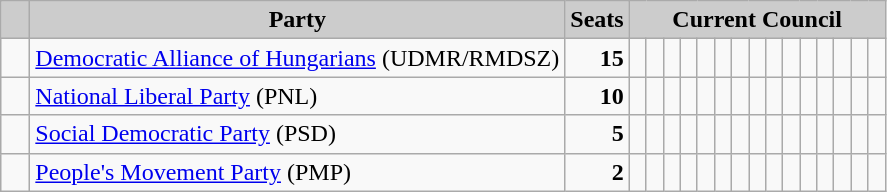<table class="wikitable">
<tr>
<th style="background:#ccc">   </th>
<th style="background:#ccc">Party</th>
<th style="background:#ccc">Seats</th>
<th style="background:#ccc" colspan="15">Current Council</th>
</tr>
<tr>
<td>  </td>
<td><a href='#'>Democratic Alliance of Hungarians</a> (UDMR/RMDSZ)</td>
<td style="text-align: right"><strong>15</strong></td>
<td>  </td>
<td>  </td>
<td>  </td>
<td>  </td>
<td>  </td>
<td>  </td>
<td>  </td>
<td>  </td>
<td>  </td>
<td>  </td>
<td>  </td>
<td>  </td>
<td>  </td>
<td>  </td>
<td>  </td>
</tr>
<tr>
<td>  </td>
<td><a href='#'>National Liberal Party</a> (PNL)</td>
<td style="text-align: right"><strong>10</strong></td>
<td>  </td>
<td>  </td>
<td>  </td>
<td>  </td>
<td>  </td>
<td>  </td>
<td>  </td>
<td>  </td>
<td>  </td>
<td>  </td>
<td> </td>
<td> </td>
<td> </td>
<td> </td>
<td> </td>
</tr>
<tr>
<td>  </td>
<td><a href='#'>Social Democratic Party</a> (PSD)</td>
<td style="text-align: right"><strong>5</strong></td>
<td>  </td>
<td>  </td>
<td>  </td>
<td>  </td>
<td>  </td>
<td> </td>
<td> </td>
<td> </td>
<td> </td>
<td> </td>
<td> </td>
<td> </td>
<td> </td>
<td> </td>
<td> </td>
</tr>
<tr>
<td>  </td>
<td><a href='#'>People's Movement Party</a> (PMP)</td>
<td style="text-align: right"><strong>2</strong></td>
<td>  </td>
<td>  </td>
<td> </td>
<td> </td>
<td> </td>
<td> </td>
<td> </td>
<td> </td>
<td> </td>
<td> </td>
<td> </td>
<td> </td>
<td> </td>
<td> </td>
<td> </td>
</tr>
</table>
